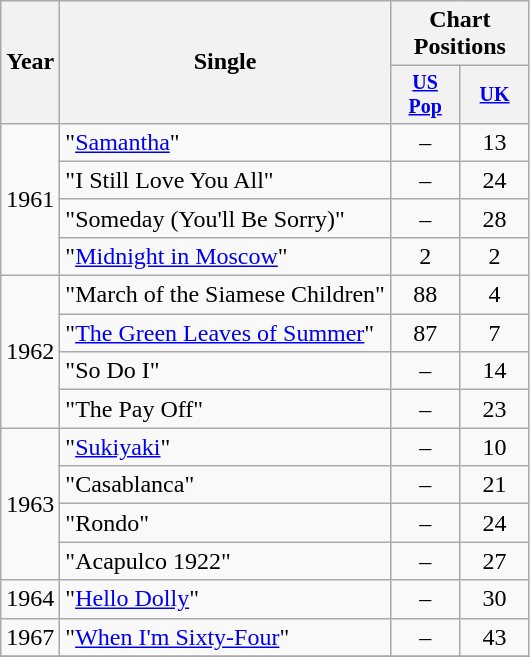<table class="wikitable" style="text-align:center;">
<tr>
<th rowspan="2">Year</th>
<th rowspan="2">Single</th>
<th colspan="2">Chart Positions</th>
</tr>
<tr style="font-size:smaller;">
<th width="40"><a href='#'>US Pop</a></th>
<th width="40"><a href='#'>UK</a></th>
</tr>
<tr>
<td rowspan="4">1961</td>
<td align="left">"<a href='#'>Samantha</a>"</td>
<td>–</td>
<td>13</td>
</tr>
<tr>
<td align="left">"I Still Love You All"</td>
<td>–</td>
<td>24</td>
</tr>
<tr>
<td align="left">"Someday (You'll Be Sorry)"</td>
<td>–</td>
<td>28</td>
</tr>
<tr>
<td align="left">"<a href='#'>Midnight in Moscow</a>"</td>
<td>2</td>
<td>2</td>
</tr>
<tr>
<td rowspan="4">1962</td>
<td align="left">"March of the Siamese Children"</td>
<td>88</td>
<td>4</td>
</tr>
<tr>
<td align="left">"<a href='#'>The Green Leaves of Summer</a>"</td>
<td>87</td>
<td>7</td>
</tr>
<tr>
<td align="left">"So Do I"</td>
<td>–</td>
<td>14</td>
</tr>
<tr>
<td align="left">"The Pay Off"</td>
<td>–</td>
<td>23</td>
</tr>
<tr>
<td rowspan="4">1963</td>
<td align="left">"<a href='#'>Sukiyaki</a>"</td>
<td>–</td>
<td>10</td>
</tr>
<tr>
<td align="left">"Casablanca"</td>
<td>–</td>
<td>21</td>
</tr>
<tr>
<td align="left">"Rondo"</td>
<td>–</td>
<td>24</td>
</tr>
<tr>
<td align="left">"Acapulco 1922"</td>
<td>–</td>
<td>27</td>
</tr>
<tr>
<td rowspan="1">1964</td>
<td align="left">"<a href='#'>Hello Dolly</a>"</td>
<td>–</td>
<td>30</td>
</tr>
<tr>
<td rowspan="1">1967</td>
<td align="left">"<a href='#'>When I'm Sixty-Four</a>"</td>
<td>–</td>
<td>43</td>
</tr>
<tr>
</tr>
</table>
